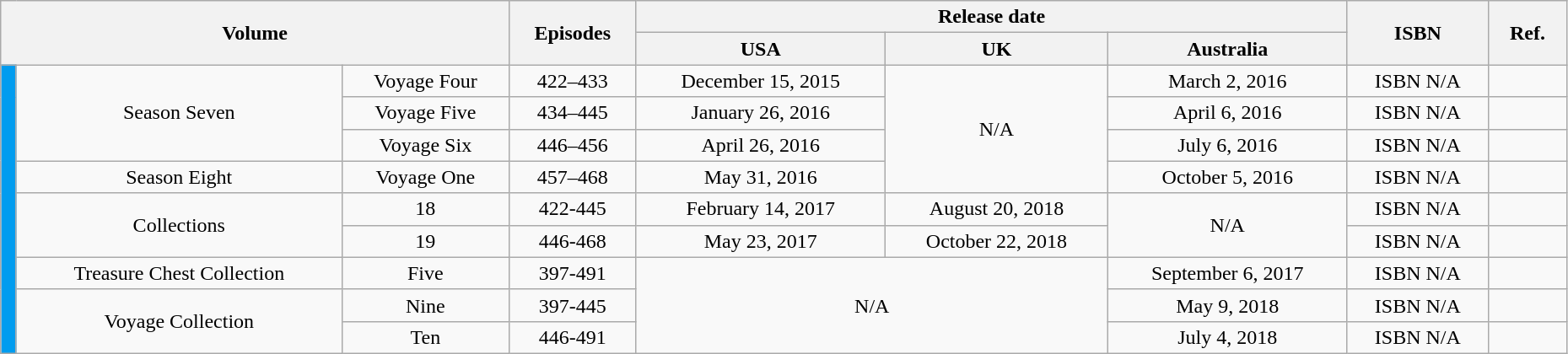<table class="wikitable" style="text-align: center; width: 98%;">
<tr>
<th colspan="3" rowspan="2">Volume</th>
<th rowspan="2">Episodes</th>
<th colspan="3">Release date</th>
<th rowspan="2">ISBN</th>
<th rowspan="2" width="5%">Ref.</th>
</tr>
<tr>
<th>USA</th>
<th>UK</th>
<th>Australia</th>
</tr>
<tr>
<td rowspan="12" style="background: #009CEF;" width="1%"></td>
<td rowspan="3">Season Seven</td>
<td>Voyage Four</td>
<td>422–433</td>
<td>December 15, 2015</td>
<td rowspan="4">N/A</td>
<td>March 2, 2016</td>
<td>ISBN N/A</td>
<td></td>
</tr>
<tr>
<td>Voyage Five</td>
<td>434–445</td>
<td>January 26, 2016</td>
<td>April 6, 2016</td>
<td>ISBN N/A</td>
<td></td>
</tr>
<tr>
<td>Voyage Six</td>
<td>446–456</td>
<td>April 26, 2016</td>
<td>July 6, 2016</td>
<td>ISBN N/A</td>
<td></td>
</tr>
<tr>
<td>Season Eight</td>
<td>Voyage One</td>
<td>457–468</td>
<td>May 31, 2016</td>
<td>October 5, 2016</td>
<td>ISBN N/A</td>
<td></td>
</tr>
<tr>
<td rowspan="2">Collections</td>
<td>18</td>
<td>422-445</td>
<td>February 14, 2017</td>
<td>August 20, 2018</td>
<td rowspan="2">N/A</td>
<td>ISBN N/A</td>
<td></td>
</tr>
<tr>
<td>19</td>
<td>446-468</td>
<td>May 23, 2017</td>
<td>October 22, 2018</td>
<td>ISBN N/A</td>
<td></td>
</tr>
<tr>
<td>Treasure Chest Collection</td>
<td>Five</td>
<td>397-491</td>
<td colspan="2" rowspan="3">N/A</td>
<td>September 6, 2017</td>
<td>ISBN N/A</td>
<td></td>
</tr>
<tr>
<td rowspan="2">Voyage Collection</td>
<td>Nine</td>
<td>397-445</td>
<td>May 9, 2018</td>
<td>ISBN N/A</td>
<td></td>
</tr>
<tr>
<td>Ten</td>
<td>446-491</td>
<td>July 4, 2018</td>
<td>ISBN N/A</td>
<td></td>
</tr>
</table>
